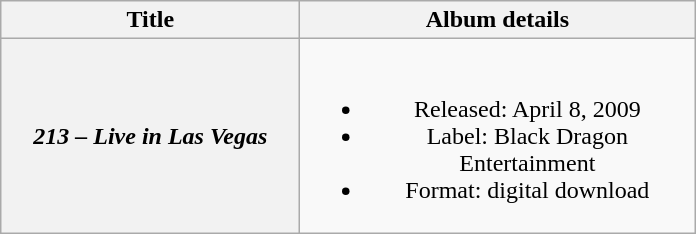<table class="wikitable plainrowheaders" style="text-align:center;">
<tr>
<th scope="col" style="width:12em;">Title</th>
<th scope="col" style="width:16em;">Album details</th>
</tr>
<tr>
<th scope="row"><em>213 – Live in Las Vegas</em></th>
<td><br><ul><li>Released: April 8, 2009</li><li>Label: Black Dragon Entertainment</li><li>Format: digital download</li></ul></td>
</tr>
</table>
